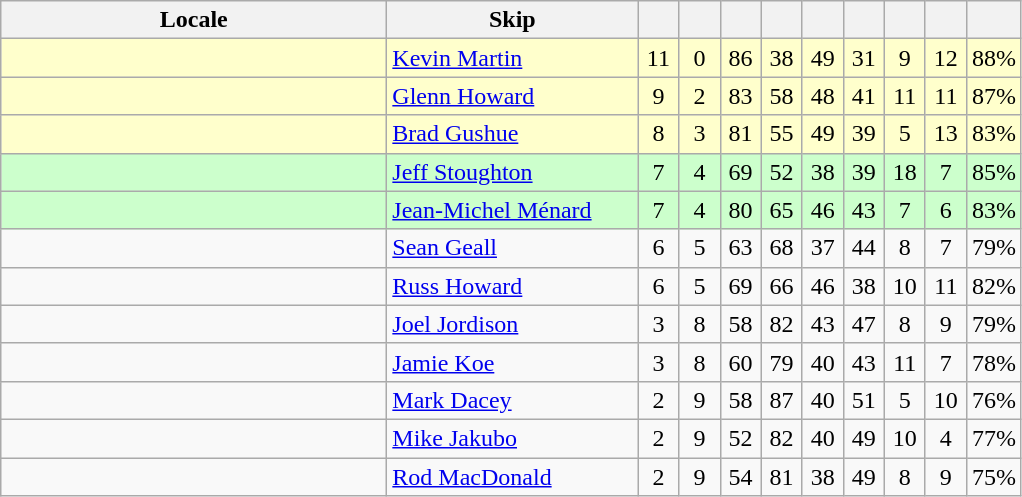<table class=wikitable style="text-align: center;">
<tr>
<th width=250>Locale</th>
<th width=160>Skip</th>
<th width=20></th>
<th width=20></th>
<th width=20></th>
<th width=20></th>
<th width=20></th>
<th width=20></th>
<th width=20></th>
<th width=20></th>
<th width=20></th>
</tr>
<tr bgcolor=#ffffcc>
<td style="text-align: left;"></td>
<td style="text-align: left;"><a href='#'>Kevin Martin</a></td>
<td>11</td>
<td>0</td>
<td>86</td>
<td>38</td>
<td>49</td>
<td>31</td>
<td>9</td>
<td>12</td>
<td>88%</td>
</tr>
<tr bgcolor=#ffffcc>
<td style="text-align: left;"></td>
<td style="text-align: left;"><a href='#'>Glenn Howard</a></td>
<td>9</td>
<td>2</td>
<td>83</td>
<td>58</td>
<td>48</td>
<td>41</td>
<td>11</td>
<td>11</td>
<td>87%</td>
</tr>
<tr bgcolor=#ffffcc>
<td style="text-align: left;"></td>
<td style="text-align: left;"><a href='#'>Brad Gushue</a></td>
<td>8</td>
<td>3</td>
<td>81</td>
<td>55</td>
<td>49</td>
<td>39</td>
<td>5</td>
<td>13</td>
<td>83%</td>
</tr>
<tr bgcolor=#ccffcc>
<td style="text-align: left;"></td>
<td style="text-align: left;"><a href='#'>Jeff Stoughton</a></td>
<td>7</td>
<td>4</td>
<td>69</td>
<td>52</td>
<td>38</td>
<td>39</td>
<td>18</td>
<td>7</td>
<td>85%</td>
</tr>
<tr bgcolor=#ccffcc>
<td style="text-align: left;"></td>
<td style="text-align: left;"><a href='#'>Jean-Michel Ménard</a></td>
<td>7</td>
<td>4</td>
<td>80</td>
<td>65</td>
<td>46</td>
<td>43</td>
<td>7</td>
<td>6</td>
<td>83%</td>
</tr>
<tr>
<td style="text-align: left;"></td>
<td style="text-align: left;"><a href='#'>Sean Geall</a></td>
<td>6</td>
<td>5</td>
<td>63</td>
<td>68</td>
<td>37</td>
<td>44</td>
<td>8</td>
<td>7</td>
<td>79%</td>
</tr>
<tr>
<td style="text-align: left;"></td>
<td style="text-align: left;"><a href='#'>Russ Howard</a></td>
<td>6</td>
<td>5</td>
<td>69</td>
<td>66</td>
<td>46</td>
<td>38</td>
<td>10</td>
<td>11</td>
<td>82%</td>
</tr>
<tr>
<td style="text-align: left;"></td>
<td style="text-align: left;"><a href='#'>Joel Jordison</a></td>
<td>3</td>
<td>8</td>
<td>58</td>
<td>82</td>
<td>43</td>
<td>47</td>
<td>8</td>
<td>9</td>
<td>79%</td>
</tr>
<tr>
<td style="text-align: left;"></td>
<td style="text-align: left;"><a href='#'>Jamie Koe</a></td>
<td>3</td>
<td>8</td>
<td>60</td>
<td>79</td>
<td>40</td>
<td>43</td>
<td>11</td>
<td>7</td>
<td>78%</td>
</tr>
<tr>
<td style="text-align: left;"></td>
<td style="text-align: left;"><a href='#'>Mark Dacey</a></td>
<td>2</td>
<td>9</td>
<td>58</td>
<td>87</td>
<td>40</td>
<td>51</td>
<td>5</td>
<td>10</td>
<td>76%</td>
</tr>
<tr>
<td style="text-align: left;"></td>
<td style="text-align: left;"><a href='#'>Mike Jakubo</a></td>
<td>2</td>
<td>9</td>
<td>52</td>
<td>82</td>
<td>40</td>
<td>49</td>
<td>10</td>
<td>4</td>
<td>77%</td>
</tr>
<tr>
<td style="text-align: left;"></td>
<td style="text-align: left;"><a href='#'>Rod MacDonald</a></td>
<td>2</td>
<td>9</td>
<td>54</td>
<td>81</td>
<td>38</td>
<td>49</td>
<td>8</td>
<td>9</td>
<td>75%</td>
</tr>
</table>
